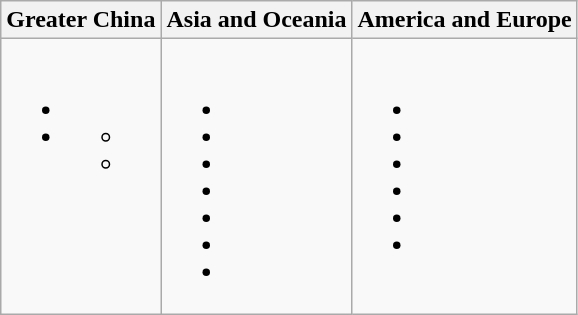<table class="wikitable">
<tr>
<th>Greater China</th>
<th>Asia and Oceania</th>
<th>America and Europe</th>
</tr>
<tr>
<td valign="top"><br><ul><li></li><li><ul><li></li><li></li></ul></li></ul></td>
<td valign="top"><br><ul><li></li><li></li><li></li><li></li><li></li><li></li><li></li></ul></td>
<td valign="top"><br><ul><li></li><li></li><li></li><li></li><li></li><li></li></ul></td>
</tr>
</table>
